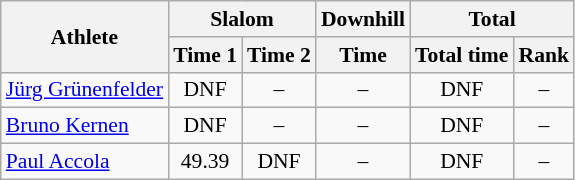<table class="wikitable" style="font-size:90%">
<tr>
<th rowspan="2">Athlete</th>
<th colspan="2">Slalom</th>
<th>Downhill</th>
<th colspan="2">Total</th>
</tr>
<tr>
<th>Time 1</th>
<th>Time 2</th>
<th>Time</th>
<th>Total time</th>
<th>Rank</th>
</tr>
<tr>
<td><a href='#'>Jürg Grünenfelder</a></td>
<td align="center">DNF</td>
<td align="center">–</td>
<td align="center">–</td>
<td align="center">DNF</td>
<td align="center">–</td>
</tr>
<tr>
<td><a href='#'>Bruno Kernen</a></td>
<td align="center">DNF</td>
<td align="center">–</td>
<td align="center">–</td>
<td align="center">DNF</td>
<td align="center">–</td>
</tr>
<tr>
<td><a href='#'>Paul Accola</a></td>
<td align="center">49.39</td>
<td align="center">DNF</td>
<td align="center">–</td>
<td align="center">DNF</td>
<td align="center">–</td>
</tr>
</table>
